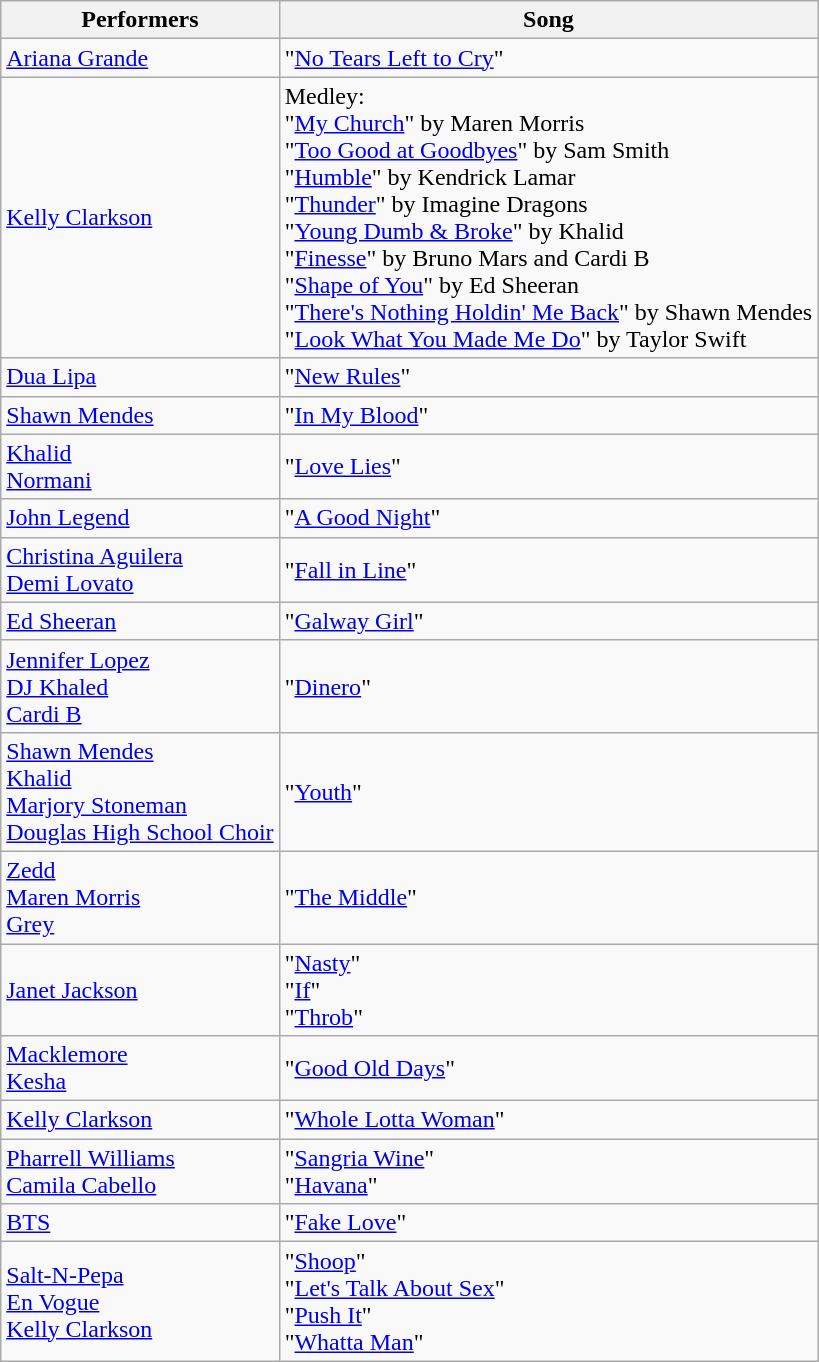<table class="wikitable">
<tr>
<th>Performers</th>
<th>Song</th>
</tr>
<tr>
<td><a href='#'>Ariana Grande</a></td>
<td>"<a href='#'>No Tears Left to Cry</a>"</td>
</tr>
<tr>
<td><a href='#'>Kelly Clarkson</a></td>
<td>Medley:<br>"<a href='#'>My Church</a>" by Maren Morris<br>"<a href='#'>Too Good at Goodbyes</a>" by Sam Smith<br>"<a href='#'>Humble</a>" by Kendrick Lamar<br>"<a href='#'>Thunder</a>" by Imagine Dragons<br>"<a href='#'>Young Dumb & Broke</a>" by Khalid <br>"<a href='#'>Finesse</a>" by Bruno Mars and Cardi B<br>"<a href='#'>Shape of You</a>" by Ed Sheeran<br>"<a href='#'>There's Nothing Holdin' Me Back</a>" by Shawn Mendes<br>"<a href='#'>Look What You Made Me Do</a>" by Taylor Swift</td>
</tr>
<tr>
<td><a href='#'>Dua Lipa</a></td>
<td>"<a href='#'>New Rules</a>"</td>
</tr>
<tr>
<td><a href='#'>Shawn Mendes</a></td>
<td>"<a href='#'>In My Blood</a>"</td>
</tr>
<tr>
<td><a href='#'>Khalid</a><br><a href='#'>Normani</a></td>
<td>"<a href='#'>Love Lies</a>"</td>
</tr>
<tr>
<td><a href='#'>John Legend</a></td>
<td>"<a href='#'>A Good Night</a>"</td>
</tr>
<tr>
<td><a href='#'>Christina Aguilera</a><br><a href='#'>Demi Lovato</a></td>
<td>"<a href='#'>Fall in Line</a>"</td>
</tr>
<tr>
<td><a href='#'>Ed Sheeran</a></td>
<td>"<a href='#'>Galway Girl</a>"<br></td>
</tr>
<tr>
<td><a href='#'>Jennifer Lopez</a><br><a href='#'>DJ Khaled</a><br><a href='#'>Cardi B</a> </td>
<td>"<a href='#'>Dinero</a>"</td>
</tr>
<tr>
<td><a href='#'>Shawn Mendes</a><br><a href='#'>Khalid</a><br><a href='#'>Marjory Stoneman <br>Douglas High School Choir</a></td>
<td>"<a href='#'>Youth</a>"</td>
</tr>
<tr>
<td><a href='#'>Zedd</a><br><a href='#'>Maren Morris</a><br><a href='#'>Grey</a></td>
<td>"<a href='#'>The Middle</a>"</td>
</tr>
<tr>
<td><a href='#'>Janet Jackson</a></td>
<td>"<a href='#'>Nasty</a>"<br>"<a href='#'>If</a>"<br>"<a href='#'>Throb</a>"</td>
</tr>
<tr>
<td><a href='#'>Macklemore</a><br><a href='#'>Kesha</a></td>
<td>"<a href='#'>Good Old Days</a>"<br></td>
</tr>
<tr>
<td><a href='#'>Kelly Clarkson</a></td>
<td>"<a href='#'>Whole Lotta Woman</a>"</td>
</tr>
<tr>
<td><a href='#'>Pharrell Williams</a><br><a href='#'>Camila Cabello</a></td>
<td>"<a href='#'>Sangria Wine</a>"<br>"<a href='#'>Havana</a>"</td>
</tr>
<tr>
<td><a href='#'>BTS</a></td>
<td>"<a href='#'>Fake Love</a>"</td>
</tr>
<tr>
<td><a href='#'>Salt-N-Pepa</a> <br><a href='#'>En Vogue</a><br><a href='#'>Kelly Clarkson</a></td>
<td>"<a href='#'>Shoop</a>"<br>"<a href='#'>Let's Talk About Sex</a>"<br>"<a href='#'>Push It</a>"<br>"<a href='#'>Whatta Man</a>"</td>
</tr>
</table>
